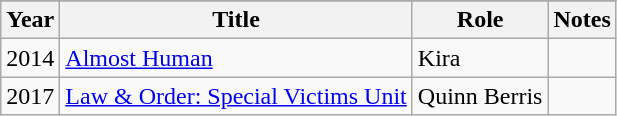<table class="wikitable">
<tr>
</tr>
<tr>
<th>Year</th>
<th>Title</th>
<th>Role</th>
<th>Notes</th>
</tr>
<tr>
<td>2014</td>
<td><a href='#'>Almost Human</a></td>
<td>Kira</td>
<td></td>
</tr>
<tr>
<td>2017</td>
<td><a href='#'>Law & Order: Special Victims Unit</a></td>
<td>Quinn Berris</td>
<td></td>
</tr>
</table>
